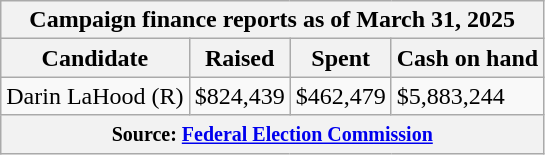<table class="wikitable sortable">
<tr>
<th colspan=4>Campaign finance reports as of March 31, 2025</th>
</tr>
<tr style="text-align:center;">
<th>Candidate</th>
<th>Raised</th>
<th>Spent</th>
<th>Cash on hand</th>
</tr>
<tr>
<td>Darin LaHood (R)</td>
<td>$824,439</td>
<td>$462,479</td>
<td>$5,883,244</td>
</tr>
<tr>
<th colspan="4"><small>Source: <a href='#'>Federal Election Commission</a></small></th>
</tr>
</table>
